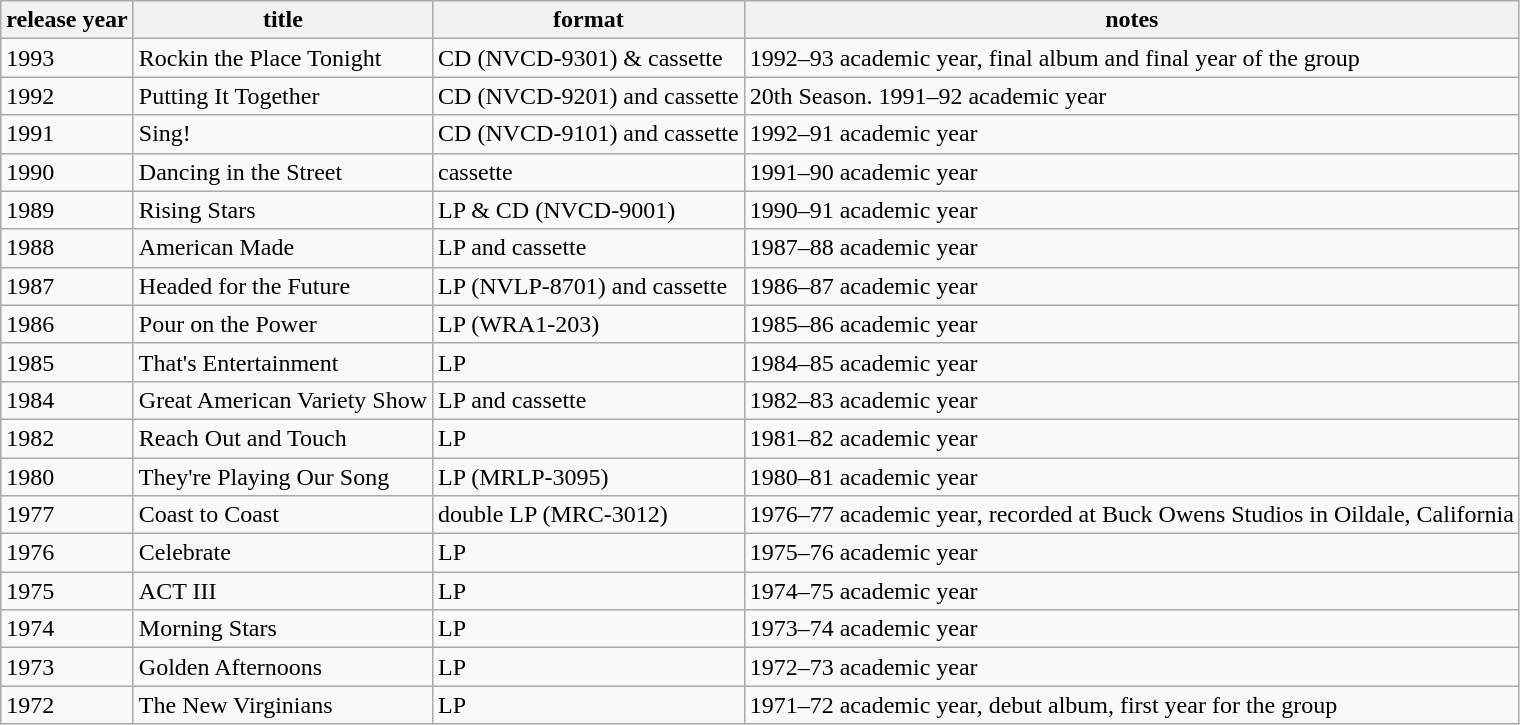<table class="wikitable">
<tr>
<th>release year</th>
<th>title</th>
<th>format</th>
<th>notes</th>
</tr>
<tr>
<td>1993</td>
<td>Rockin the Place Tonight</td>
<td>CD (NVCD-9301) & cassette</td>
<td>1992–93 academic year, final album and final year of the group</td>
</tr>
<tr>
<td>1992</td>
<td>Putting It Together</td>
<td>CD (NVCD-9201) and cassette</td>
<td>20th Season.  1991–92 academic year</td>
</tr>
<tr>
<td>1991</td>
<td>Sing!</td>
<td>CD (NVCD-9101) and cassette</td>
<td>1992–91 academic year</td>
</tr>
<tr>
<td>1990</td>
<td>Dancing in the Street</td>
<td>cassette</td>
<td>1991–90 academic year</td>
</tr>
<tr>
<td>1989</td>
<td>Rising Stars</td>
<td>LP & CD (NVCD-9001)</td>
<td>1990–91 academic year</td>
</tr>
<tr>
<td>1988</td>
<td>American Made</td>
<td>LP and cassette</td>
<td>1987–88 academic year</td>
</tr>
<tr>
<td>1987</td>
<td>Headed for the Future</td>
<td>LP (NVLP-8701) and cassette</td>
<td>1986–87 academic year</td>
</tr>
<tr>
<td>1986</td>
<td>Pour on the Power</td>
<td>LP (WRA1-203)</td>
<td>1985–86 academic year</td>
</tr>
<tr>
<td>1985</td>
<td>That's Entertainment</td>
<td>LP</td>
<td>1984–85 academic year</td>
</tr>
<tr>
<td>1984</td>
<td>Great American Variety Show</td>
<td>LP and cassette</td>
<td>1982–83 academic year</td>
</tr>
<tr>
<td>1982</td>
<td>Reach Out and Touch</td>
<td>LP</td>
<td>1981–82 academic year</td>
</tr>
<tr>
<td>1980</td>
<td>They're Playing Our Song</td>
<td>LP (MRLP-3095)</td>
<td>1980–81 academic year</td>
</tr>
<tr>
<td>1977</td>
<td>Coast to Coast</td>
<td>double LP (MRC-3012)</td>
<td>1976–77 academic year, recorded at Buck Owens Studios in Oildale, California</td>
</tr>
<tr>
<td>1976</td>
<td>Celebrate</td>
<td>LP</td>
<td>1975–76 academic year</td>
</tr>
<tr>
<td>1975</td>
<td>ACT III</td>
<td>LP</td>
<td>1974–75 academic year</td>
</tr>
<tr>
<td>1974</td>
<td>Morning Stars</td>
<td>LP</td>
<td>1973–74 academic year</td>
</tr>
<tr>
<td>1973</td>
<td>Golden Afternoons</td>
<td>LP</td>
<td>1972–73 academic year</td>
</tr>
<tr>
<td>1972</td>
<td>The New Virginians</td>
<td>LP</td>
<td>1971–72 academic year, debut album, first year for the group</td>
</tr>
</table>
